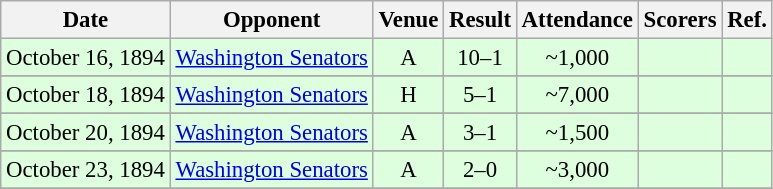<table class="wikitable" style="font-size:95%; text-align:center">
<tr>
<th>Date</th>
<th>Opponent</th>
<th>Venue</th>
<th>Result</th>
<th>Attendance</th>
<th>Scorers</th>
<th>Ref.</th>
</tr>
<tr bgcolor="#ddffdd">
<td align=left>October 16, 1894</td>
<td align=left><a href='#'>Washington Senators</a></td>
<td>A</td>
<td>10–1</td>
<td>~1,000</td>
<td></td>
<td></td>
</tr>
<tr>
</tr>
<tr bgcolor="#ddffdd">
<td align=left>October 18, 1894</td>
<td align=left><a href='#'>Washington Senators</a></td>
<td>H</td>
<td>5–1</td>
<td>~7,000</td>
<td></td>
<td></td>
</tr>
<tr>
</tr>
<tr bgcolor="#ddffdd">
<td align=left>October 20, 1894</td>
<td align=left><a href='#'>Washington Senators</a></td>
<td>A</td>
<td>3–1</td>
<td>~1,500</td>
<td></td>
<td></td>
</tr>
<tr>
</tr>
<tr bgcolor="#ddffdd">
<td align=left>October 23, 1894</td>
<td align=left><a href='#'>Washington Senators</a></td>
<td>A</td>
<td>2–0</td>
<td>~3,000</td>
<td></td>
<td></td>
</tr>
<tr>
</tr>
</table>
